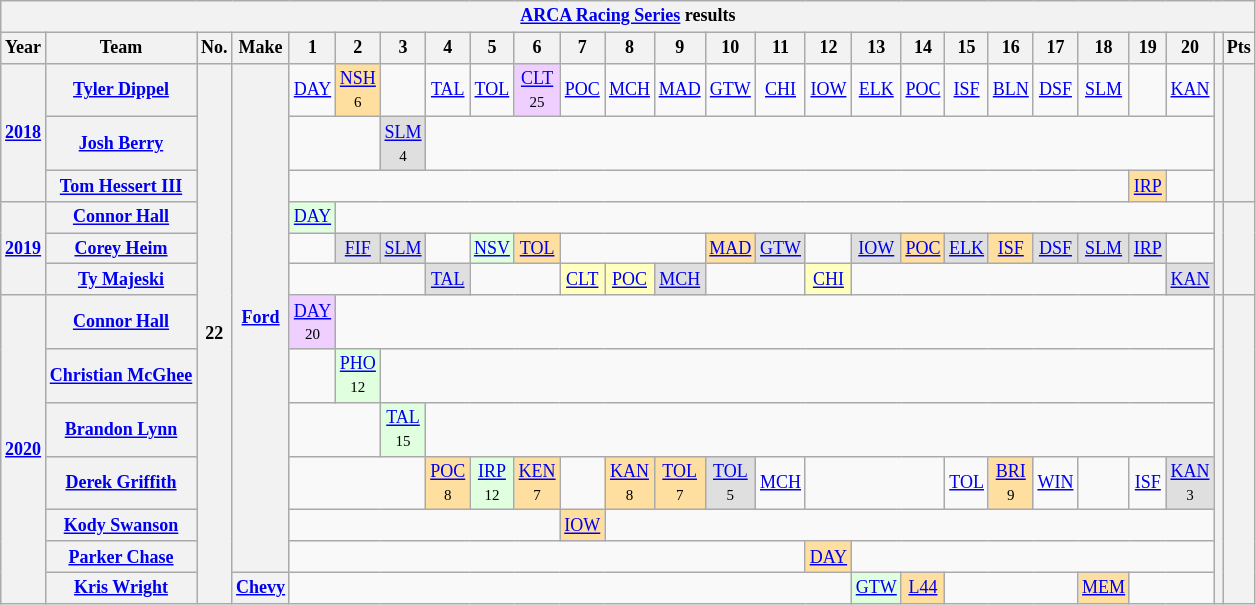<table class="wikitable" style="text-align:center; font-size:75%">
<tr>
<th colspan=27><a href='#'>ARCA Racing Series</a> results</th>
</tr>
<tr>
<th>Year</th>
<th>Team</th>
<th>No.</th>
<th>Make</th>
<th>1</th>
<th>2</th>
<th>3</th>
<th>4</th>
<th>5</th>
<th>6</th>
<th>7</th>
<th>8</th>
<th>9</th>
<th>10</th>
<th>11</th>
<th>12</th>
<th>13</th>
<th>14</th>
<th>15</th>
<th>16</th>
<th>17</th>
<th>18</th>
<th>19</th>
<th>20</th>
<th></th>
<th>Pts</th>
</tr>
<tr>
<th rowspan=3><a href='#'>2018</a></th>
<th><a href='#'>Tyler Dippel</a></th>
<th rowspan=13>22</th>
<th rowspan=12><a href='#'>Ford</a></th>
<td><a href='#'>DAY</a></td>
<td style="background:#FFDF9F;"><a href='#'>NSH</a><br><small>6</small></td>
<td></td>
<td><a href='#'>TAL</a></td>
<td><a href='#'>TOL</a></td>
<td style="background:#EFCFFF;"><a href='#'>CLT</a><br><small>25</small></td>
<td><a href='#'>POC</a></td>
<td><a href='#'>MCH</a></td>
<td><a href='#'>MAD</a></td>
<td><a href='#'>GTW</a></td>
<td><a href='#'>CHI</a></td>
<td><a href='#'>IOW</a></td>
<td><a href='#'>ELK</a></td>
<td><a href='#'>POC</a></td>
<td><a href='#'>ISF</a></td>
<td><a href='#'>BLN</a></td>
<td><a href='#'>DSF</a></td>
<td><a href='#'>SLM</a></td>
<td></td>
<td><a href='#'>KAN</a></td>
<th rowspan=3></th>
<th rowspan=3></th>
</tr>
<tr>
<th><a href='#'>Josh Berry</a></th>
<td colspan=2></td>
<td style="background:#DFDFDF;"><a href='#'>SLM</a><br><small>4</small></td>
<td colspan=17></td>
</tr>
<tr>
<th><a href='#'>Tom Hessert III</a></th>
<td colspan=18></td>
<td style="background:#FFDF9F;"><a href='#'>IRP</a><br></td>
<td></td>
</tr>
<tr>
<th rowspan=3><a href='#'>2019</a></th>
<th><a href='#'>Connor Hall</a></th>
<td style="background:#DFFFDF;"><a href='#'>DAY</a><br></td>
<td colspan=19></td>
<th rowspan=3></th>
<th rowspan=3></th>
</tr>
<tr>
<th><a href='#'>Corey Heim</a></th>
<td></td>
<td style="background:#DFDFDF;"><a href='#'>FIF</a><br></td>
<td style="background:#DFDFDF;"><a href='#'>SLM</a><br></td>
<td></td>
<td style="background:#DFFFDF;"><a href='#'>NSV</a><br></td>
<td style="background:#FFDF9F;"><a href='#'>TOL</a><br></td>
<td colspan=3></td>
<td style="background:#FFDF9F;"><a href='#'>MAD</a><br></td>
<td style="background:#DFDFDF;"><a href='#'>GTW</a><br></td>
<td></td>
<td style="background:#DFDFDF;"><a href='#'>IOW</a><br></td>
<td style="background:#FFDF9F;"><a href='#'>POC</a><br></td>
<td style="background:#DFDFDF;"><a href='#'>ELK</a><br></td>
<td style="background:#FFDF9F;"><a href='#'>ISF</a><br></td>
<td style="background:#DFDFDF;"><a href='#'>DSF</a><br></td>
<td style="background:#DFDFDF;"><a href='#'>SLM</a><br></td>
<td style="background:#DFDFDF;"><a href='#'>IRP</a><br></td>
<td></td>
</tr>
<tr>
<th><a href='#'>Ty Majeski</a></th>
<td colspan=3></td>
<td style="background:#DFDFDF;"><a href='#'>TAL</a><br></td>
<td colspan=2></td>
<td style="background:#FFFFBF;"><a href='#'>CLT</a><br></td>
<td style="background:#FFFFBF;"><a href='#'>POC</a><br></td>
<td style="background:#DFDFDF;"><a href='#'>MCH</a><br></td>
<td colspan=2></td>
<td style="background:#FFFFBF;"><a href='#'>CHI</a><br></td>
<td colspan=7></td>
<td style="background:#DFDFDF;"><a href='#'>KAN</a><br></td>
</tr>
<tr>
<th rowspan=7><a href='#'>2020</a></th>
<th><a href='#'>Connor Hall</a></th>
<td style="background:#EFCFFF;"><a href='#'>DAY</a><br><small>20</small></td>
<td colspan=19></td>
<th rowspan=7></th>
<th rowspan=7></th>
</tr>
<tr>
<th><a href='#'>Christian McGhee</a></th>
<td></td>
<td style="background:#DFFFDF;"><a href='#'>PHO</a><br><small>12</small></td>
<td colspan=18></td>
</tr>
<tr>
<th><a href='#'>Brandon Lynn</a></th>
<td colspan=2></td>
<td style="background:#DFFFDF;"><a href='#'>TAL</a><br><small>15</small></td>
<td colspan=17></td>
</tr>
<tr>
<th><a href='#'>Derek Griffith</a></th>
<td colspan=3></td>
<td style="background:#FFDF9F;"><a href='#'>POC</a><br><small>8</small></td>
<td style="background:#DFFFDF;"><a href='#'>IRP</a><br><small>12</small></td>
<td style="background:#FFDF9F;"><a href='#'>KEN</a><br><small>7</small></td>
<td></td>
<td style="background:#FFDF9F;"><a href='#'>KAN</a><br><small>8</small></td>
<td style="background:#FFDF9F;"><a href='#'>TOL</a><br><small>7</small></td>
<td style="background:#DFDFDF;"><a href='#'>TOL</a><br><small>5</small></td>
<td><a href='#'>MCH</a></td>
<td colspan=3></td>
<td><a href='#'>TOL</a></td>
<td style="background:#FFDF9F;"><a href='#'>BRI</a><br><small>9</small></td>
<td><a href='#'>WIN</a></td>
<td></td>
<td><a href='#'>ISF</a></td>
<td style="background:#DFDFDF;"><a href='#'>KAN</a><br><small>3</small></td>
</tr>
<tr>
<th><a href='#'>Kody Swanson</a></th>
<td colspan=6></td>
<td style="background:#FFDF9F;"><a href='#'>IOW</a><br></td>
<td colspan=13></td>
</tr>
<tr>
<th><a href='#'>Parker Chase</a></th>
<td colspan=11></td>
<td style="background:#FFDF9F;"><a href='#'>DAY</a><br></td>
<td colspan=8></td>
</tr>
<tr>
<th><a href='#'>Kris Wright</a></th>
<th><a href='#'>Chevy</a></th>
<td colspan=12></td>
<td style="background:#DFFFDF;"><a href='#'>GTW</a><br></td>
<td style="background:#FFDF9F;"><a href='#'>L44</a><br></td>
<td colspan=3></td>
<td style="background:#FFDF9F;"><a href='#'>MEM</a><br></td>
<td colspan=2></td>
</tr>
</table>
